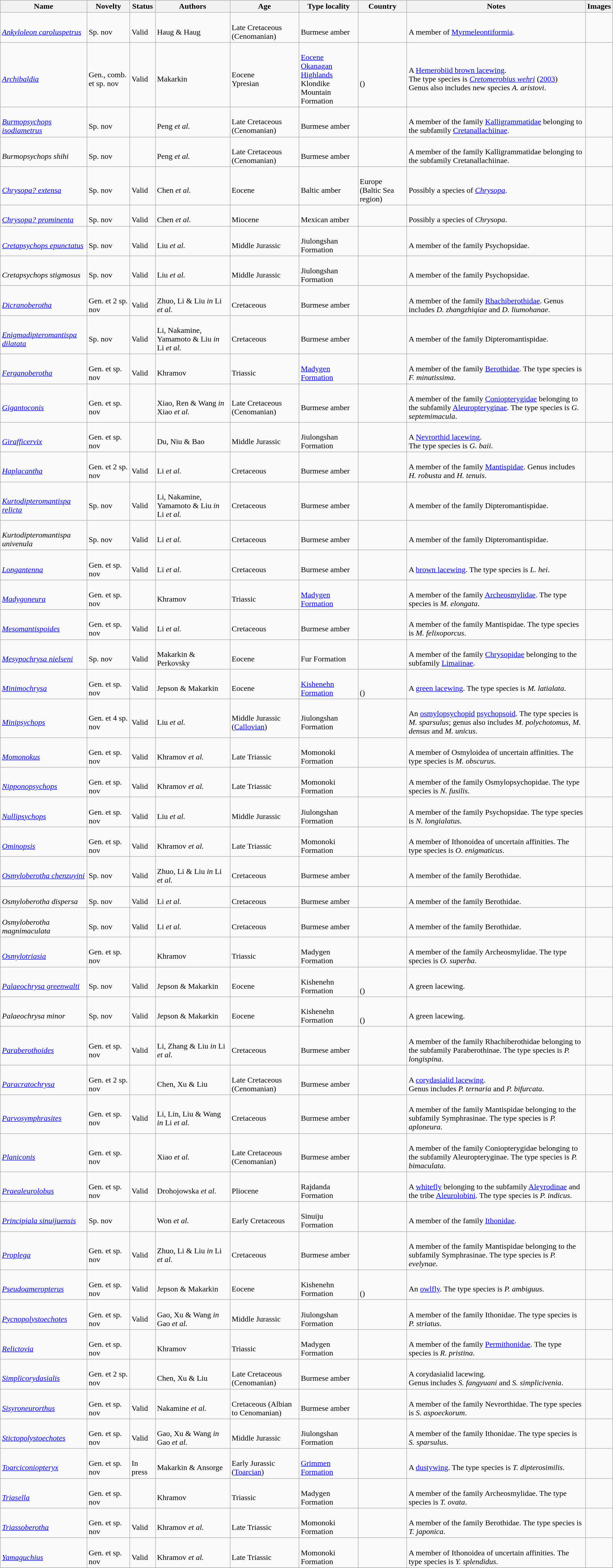<table class="wikitable sortable" align="center" width="100%">
<tr>
<th>Name</th>
<th>Novelty</th>
<th>Status</th>
<th>Authors</th>
<th>Age</th>
<th>Type locality</th>
<th>Country</th>
<th>Notes</th>
<th>Images</th>
</tr>
<tr>
<td><br><em><a href='#'>Ankyloleon caroluspetrus</a></em></td>
<td><br>Sp. nov</td>
<td><br>Valid</td>
<td><br>Haug & Haug</td>
<td><br>Late Cretaceous (Cenomanian)</td>
<td><br>Burmese amber</td>
<td><br></td>
<td><br>A member of <a href='#'>Myrmeleontiformia</a>.</td>
<td></td>
</tr>
<tr>
<td><br><em><a href='#'>Archibaldia</a></em></td>
<td><br>Gen., comb. et sp. nov</td>
<td><br>Valid</td>
<td><br>Makarkin</td>
<td><br>Eocene<br>Ypresian</td>
<td><br><a href='#'>Eocene Okanagan Highlands</a><br>Klondike Mountain Formation</td>
<td><br><br>()</td>
<td><br>A <a href='#'>Hemerobiid brown lacewing</a>.<br> The type species is <em><a href='#'>Cretomerobius wehri</a></em> (<a href='#'>2003</a>)<br>Genus also includes new species <em>A. aristovi</em>.</td>
<td></td>
</tr>
<tr>
<td><br><em><a href='#'>Burmopsychops isodiametrus</a></em></td>
<td><br>Sp. nov</td>
<td></td>
<td><br>Peng <em>et al.</em></td>
<td><br>Late Cretaceous (Cenomanian)</td>
<td><br>Burmese amber</td>
<td><br></td>
<td><br>A member of the family <a href='#'>Kalligrammatidae</a> belonging to the subfamily <a href='#'>Cretanallachiinae</a>.</td>
<td></td>
</tr>
<tr>
<td><br><em>Burmopsychops shihi</em></td>
<td><br>Sp. nov</td>
<td></td>
<td><br>Peng <em>et al.</em></td>
<td><br>Late Cretaceous (Cenomanian)</td>
<td><br>Burmese amber</td>
<td><br></td>
<td><br>A member of the family Kalligrammatidae belonging to the subfamily Cretanallachiinae.</td>
<td></td>
</tr>
<tr>
<td><br><em><a href='#'>Chrysopa? extensa</a></em></td>
<td><br>Sp. nov</td>
<td><br>Valid</td>
<td><br>Chen <em>et al.</em></td>
<td><br>Eocene</td>
<td><br>Baltic amber</td>
<td><br>Europe (Baltic Sea region)</td>
<td><br>Possibly a species of <em><a href='#'>Chrysopa</a></em>.</td>
<td></td>
</tr>
<tr>
<td><br><em><a href='#'>Chrysopa? prominenta</a></em></td>
<td><br>Sp. nov</td>
<td><br>Valid</td>
<td><br>Chen <em>et al.</em></td>
<td><br>Miocene</td>
<td><br>Mexican amber</td>
<td><br></td>
<td><br>Possibly a species of <em>Chrysopa</em>.</td>
<td></td>
</tr>
<tr>
<td><br><em><a href='#'>Cretapsychops epunctatus</a></em></td>
<td><br>Sp. nov</td>
<td><br>Valid</td>
<td><br>Liu <em>et al.</em></td>
<td><br>Middle Jurassic</td>
<td><br>Jiulongshan Formation</td>
<td><br></td>
<td><br>A member of the family Psychopsidae.</td>
<td></td>
</tr>
<tr>
<td><br><em>Cretapsychops stigmosus</em></td>
<td><br>Sp. nov</td>
<td><br>Valid</td>
<td><br>Liu <em>et al.</em></td>
<td><br>Middle Jurassic</td>
<td><br>Jiulongshan Formation</td>
<td><br></td>
<td><br>A member of the family Psychopsidae.</td>
<td></td>
</tr>
<tr>
<td><br><em><a href='#'>Dicranoberotha</a></em></td>
<td><br>Gen. et 2 sp. nov</td>
<td><br>Valid</td>
<td><br>Zhuo, Li & Liu <em>in</em> Li <em>et al.</em></td>
<td><br>Cretaceous</td>
<td><br>Burmese amber</td>
<td><br></td>
<td><br>A member of the family <a href='#'>Rhachiberothidae</a>. Genus includes <em>D. zhangzhiqiae</em> and <em>D. liumohanae</em>.</td>
<td></td>
</tr>
<tr>
<td><br><em><a href='#'>Enigmadipteromantispa dilatata</a></em></td>
<td><br>Sp. nov</td>
<td><br>Valid</td>
<td><br>Li, Nakamine, Yamamoto & Liu <em>in</em> Li <em>et al.</em></td>
<td><br>Cretaceous</td>
<td><br>Burmese amber</td>
<td><br></td>
<td><br>A member of the family Dipteromantispidae.</td>
<td></td>
</tr>
<tr>
<td><br><em><a href='#'>Ferganoberotha</a></em></td>
<td><br>Gen. et sp. nov</td>
<td><br>Valid</td>
<td><br>Khramov</td>
<td><br>Triassic</td>
<td><br><a href='#'>Madygen Formation</a></td>
<td><br></td>
<td><br>A member of the family <a href='#'>Berothidae</a>. The type species is <em>F. minutissima</em>.</td>
<td></td>
</tr>
<tr>
<td><br><em><a href='#'>Gigantoconis</a></em></td>
<td><br>Gen. et sp. nov</td>
<td></td>
<td><br>Xiao, Ren & Wang <em>in</em> Xiao <em>et al.</em></td>
<td><br>Late Cretaceous (Cenomanian)</td>
<td><br>Burmese amber</td>
<td><br></td>
<td><br>A member of the family <a href='#'>Coniopterygidae</a> belonging to the subfamily <a href='#'>Aleuropteryginae</a>. The type species is <em>G. septemimacula</em>.</td>
<td></td>
</tr>
<tr>
<td><br><em><a href='#'>Girafficervix</a></em></td>
<td><br>Gen. et sp. nov</td>
<td></td>
<td><br>Du, Niu & Bao</td>
<td><br>Middle Jurassic</td>
<td><br>Jiulongshan Formation</td>
<td><br></td>
<td><br>A <a href='#'>Nevrorthid lacewing</a>.<br> The type species is <em>G. baii</em>.</td>
<td></td>
</tr>
<tr>
<td><br><em><a href='#'>Haplacantha</a></em></td>
<td><br>Gen. et 2 sp. nov</td>
<td><br>Valid</td>
<td><br>Li <em>et al.</em></td>
<td><br>Cretaceous</td>
<td><br>Burmese amber</td>
<td><br></td>
<td><br>A member of the family <a href='#'>Mantispidae</a>. Genus includes <em>H. robusta</em> and <em>H. tenuis</em>.</td>
<td></td>
</tr>
<tr>
<td><br><em><a href='#'>Kurtodipteromantispa relicta</a></em></td>
<td><br>Sp. nov</td>
<td><br>Valid</td>
<td><br>Li, Nakamine, Yamamoto & Liu <em>in</em> Li <em>et al.</em></td>
<td><br>Cretaceous</td>
<td><br>Burmese amber</td>
<td><br></td>
<td><br>A member of the family Dipteromantispidae.</td>
<td></td>
</tr>
<tr>
<td><br><em>Kurtodipteromantispa univenula</em></td>
<td><br>Sp. nov</td>
<td><br>Valid</td>
<td><br>Li <em>et al.</em></td>
<td><br>Cretaceous</td>
<td><br>Burmese amber</td>
<td><br></td>
<td><br>A member of the family Dipteromantispidae.</td>
<td></td>
</tr>
<tr>
<td><br><em><a href='#'>Longantenna</a></em></td>
<td><br>Gen. et sp. nov</td>
<td><br>Valid</td>
<td><br>Li <em>et al.</em></td>
<td><br>Cretaceous</td>
<td><br>Burmese amber</td>
<td><br></td>
<td><br>A <a href='#'>brown lacewing</a>. The type species is <em>L. hei</em>.</td>
<td></td>
</tr>
<tr>
<td><br><em><a href='#'>Madygoneura</a></em></td>
<td><br>Gen. et sp. nov</td>
<td></td>
<td><br>Khramov</td>
<td><br>Triassic</td>
<td><br><a href='#'>Madygen Formation</a></td>
<td><br></td>
<td><br>A member of the family <a href='#'>Archeosmylidae</a>. The type species is <em>M. elongata</em>.</td>
<td></td>
</tr>
<tr>
<td><br><em><a href='#'>Mesomantispoides</a></em></td>
<td><br>Gen. et sp. nov</td>
<td><br>Valid</td>
<td><br>Li <em>et al.</em></td>
<td><br>Cretaceous</td>
<td><br>Burmese amber</td>
<td><br></td>
<td><br>A member of the family Mantispidae. The type species is <em>M. felixoporcus</em>.</td>
<td></td>
</tr>
<tr>
<td><br><em><a href='#'>Mesypochrysa nielseni</a></em></td>
<td><br>Sp. nov</td>
<td><br>Valid</td>
<td><br>Makarkin & Perkovsky</td>
<td><br>Eocene</td>
<td><br>Fur Formation</td>
<td><br></td>
<td><br>A member of the family <a href='#'>Chrysopidae</a> belonging to the subfamily <a href='#'>Limaiinae</a>.</td>
<td></td>
</tr>
<tr>
<td><br><em><a href='#'>Minimochrysa</a></em></td>
<td><br>Gen. et sp. nov</td>
<td><br>Valid</td>
<td><br>Jepson & Makarkin</td>
<td><br>Eocene</td>
<td><br><a href='#'>Kishenehn Formation</a></td>
<td><br><br>()</td>
<td><br>A <a href='#'>green lacewing</a>. The type species is <em>M. latialata</em>.</td>
<td></td>
</tr>
<tr>
<td><br><em><a href='#'>Minipsychops</a></em></td>
<td><br>Gen. et 4 sp. nov</td>
<td><br>Valid</td>
<td><br>Liu <em>et al.</em></td>
<td><br>Middle Jurassic (<a href='#'>Callovian</a>)</td>
<td><br>Jiulongshan Formation</td>
<td><br></td>
<td><br>An <a href='#'>osmylopsychopid</a> <a href='#'>psychopsoid</a>. The type species is <em>M. sparsulus</em>; genus also includes <em>M. polychotomus</em>, <em>M. densus</em> and <em>M. unicus</em>.</td>
<td></td>
</tr>
<tr>
<td><br><em><a href='#'>Momonokus</a></em></td>
<td><br>Gen. et sp. nov</td>
<td><br>Valid</td>
<td><br>Khramov <em>et al.</em></td>
<td><br>Late Triassic</td>
<td><br>Momonoki Formation</td>
<td><br></td>
<td><br>A member of Osmyloidea of uncertain affinities. The type species is <em>M. obscurus</em>.</td>
<td></td>
</tr>
<tr>
<td><br><em><a href='#'>Nipponopsychops</a></em></td>
<td><br>Gen. et sp. nov</td>
<td><br>Valid</td>
<td><br>Khramov <em>et al.</em></td>
<td><br>Late Triassic</td>
<td><br>Momonoki Formation</td>
<td><br></td>
<td><br>A member of the family Osmylopsychopidae. The type species is <em>N. fusilis</em>.</td>
<td></td>
</tr>
<tr>
<td><br><em><a href='#'>Nullipsychops</a></em></td>
<td><br>Gen. et sp. nov</td>
<td><br>Valid</td>
<td><br>Liu <em>et al.</em></td>
<td><br>Middle Jurassic</td>
<td><br>Jiulongshan Formation</td>
<td><br></td>
<td><br>A member of the family Psychopsidae. The type species is <em>N. longialatus</em>.</td>
<td></td>
</tr>
<tr>
<td><br><em><a href='#'>Ominopsis</a></em></td>
<td><br>Gen. et sp. nov</td>
<td><br>Valid</td>
<td><br>Khramov <em>et al.</em></td>
<td><br>Late Triassic</td>
<td><br>Momonoki Formation</td>
<td><br></td>
<td><br>A member of Ithonoidea of uncertain affinities. The type species is <em>O. enigmaticus</em>.</td>
<td></td>
</tr>
<tr>
<td><br><em><a href='#'>Osmyloberotha chenzuyini</a></em></td>
<td><br>Sp. nov</td>
<td><br>Valid</td>
<td><br>Zhuo, Li & Liu <em>in</em> Li <em>et al.</em></td>
<td><br>Cretaceous</td>
<td><br>Burmese amber</td>
<td><br></td>
<td><br>A member of the family Berothidae.</td>
<td></td>
</tr>
<tr>
<td><br><em>Osmyloberotha dispersa</em></td>
<td><br>Sp. nov</td>
<td><br>Valid</td>
<td><br>Li <em>et al.</em></td>
<td><br>Cretaceous</td>
<td><br>Burmese amber</td>
<td><br></td>
<td><br>A member of the family Berothidae.</td>
<td></td>
</tr>
<tr>
<td><br><em>Osmyloberotha magnimaculata</em></td>
<td><br>Sp. nov</td>
<td><br>Valid</td>
<td><br>Li <em>et al.</em></td>
<td><br>Cretaceous</td>
<td><br>Burmese amber</td>
<td><br></td>
<td><br>A member of the family Berothidae.</td>
<td></td>
</tr>
<tr>
<td><br><em><a href='#'>Osmylotriasia</a></em></td>
<td><br>Gen. et sp. nov</td>
<td></td>
<td><br>Khramov</td>
<td><br>Triassic</td>
<td><br>Madygen Formation</td>
<td><br></td>
<td><br>A member of the family Archeosmylidae. The type species is <em>O. superba</em>.</td>
<td></td>
</tr>
<tr>
<td><br><em><a href='#'>Palaeochrysa greenwalti</a></em></td>
<td><br>Sp. nov</td>
<td><br>Valid</td>
<td><br>Jepson & Makarkin</td>
<td><br>Eocene</td>
<td><br>Kishenehn Formation</td>
<td><br><br>()</td>
<td><br>A green lacewing.</td>
<td></td>
</tr>
<tr>
<td><br><em>Palaeochrysa minor</em></td>
<td><br>Sp. nov</td>
<td><br>Valid</td>
<td><br>Jepson & Makarkin</td>
<td><br>Eocene</td>
<td><br>Kishenehn Formation</td>
<td><br><br>()</td>
<td><br>A green lacewing.</td>
<td></td>
</tr>
<tr>
<td><br><em><a href='#'>Paraberothoides</a></em></td>
<td><br>Gen. et sp. nov</td>
<td><br>Valid</td>
<td><br>Li, Zhang & Liu <em>in</em> Li <em>et al.</em></td>
<td><br>Cretaceous</td>
<td><br>Burmese amber</td>
<td><br></td>
<td><br>A member of the family Rhachiberothidae belonging to the subfamily Paraberothinae. The type species is <em>P. longispina</em>.</td>
<td></td>
</tr>
<tr>
<td><br><em><a href='#'>Paracratochrysa</a></em></td>
<td><br>Gen. et 2 sp. nov</td>
<td></td>
<td><br>Chen, Xu & Liu</td>
<td><br>Late Cretaceous (Cenomanian)</td>
<td><br>Burmese amber</td>
<td><br></td>
<td><br>A <a href='#'>corydasialid lacewing</a>.<br> Genus includes <em>P. ternaria</em> and <em>P. bifurcata</em>.</td>
<td></td>
</tr>
<tr>
<td><br><em><a href='#'>Parvosymphrasites</a></em></td>
<td><br>Gen. et sp. nov</td>
<td><br>Valid</td>
<td><br>Li, Lin, Liu & Wang <em>in</em> Li <em>et al.</em></td>
<td><br>Cretaceous</td>
<td><br>Burmese amber</td>
<td><br></td>
<td><br>A member of the family Mantispidae belonging to the subfamily Symphrasinae. The type species is <em>P. aploneura</em>.</td>
<td></td>
</tr>
<tr>
<td><br><em><a href='#'>Planiconis</a></em></td>
<td><br>Gen. et sp. nov</td>
<td></td>
<td><br>Xiao <em>et al.</em></td>
<td><br>Late Cretaceous (Cenomanian)</td>
<td><br>Burmese amber</td>
<td><br></td>
<td><br>A member of the family Coniopterygidae belonging to the subfamily Aleuropteryginae. The type species is <em>P. bimaculata</em>.</td>
<td></td>
</tr>
<tr>
<td><br><em><a href='#'>Praealeurolobus</a></em></td>
<td><br>Gen. et sp. nov</td>
<td><br>Valid</td>
<td><br>Drohojowska <em>et al.</em></td>
<td><br>Pliocene</td>
<td><br>Rajdanda Formation</td>
<td><br></td>
<td><br>A <a href='#'>whitefly</a> belonging to the subfamily <a href='#'>Aleyrodinae</a> and the tribe <a href='#'>Aleurolobini</a>. The type species is <em>P. indicus</em>.</td>
<td></td>
</tr>
<tr>
<td><br><em><a href='#'>Principiala sinuijuensis</a></em></td>
<td><br>Sp. nov</td>
<td></td>
<td><br>Won <em>et al.</em></td>
<td><br>Early Cretaceous</td>
<td><br>Sinuiju Formation</td>
<td><br></td>
<td><br>A member of the family <a href='#'>Ithonidae</a>.</td>
<td></td>
</tr>
<tr>
<td><br><em><a href='#'>Proplega</a></em></td>
<td><br>Gen. et sp. nov</td>
<td><br>Valid</td>
<td><br>Zhuo, Li & Liu <em>in</em> Li <em>et al.</em></td>
<td><br>Cretaceous</td>
<td><br>Burmese amber</td>
<td><br></td>
<td><br>A member of the family Mantispidae belonging to the subfamily Symphrasinae. The type species is <em>P. evelynae</em>.</td>
<td></td>
</tr>
<tr>
<td><br><em><a href='#'>Pseudoameropterus</a></em></td>
<td><br>Gen. et sp. nov</td>
<td><br>Valid</td>
<td><br>Jepson & Makarkin</td>
<td><br>Eocene</td>
<td><br>Kishenehn Formation</td>
<td><br><br>()</td>
<td><br>An <a href='#'>owlfly</a>. The type species is <em>P. ambiguus</em>.</td>
<td></td>
</tr>
<tr>
<td><br><em><a href='#'>Pycnopolystoechotes</a></em></td>
<td><br>Gen. et sp. nov</td>
<td><br>Valid</td>
<td><br>Gao, Xu & Wang <em>in</em> Gao <em>et al.</em></td>
<td><br>Middle Jurassic</td>
<td><br>Jiulongshan Formation</td>
<td><br></td>
<td><br>A member of the family Ithonidae. The type species is <em>P. striatus</em>.</td>
<td></td>
</tr>
<tr>
<td><br><em><a href='#'>Relictovia</a></em></td>
<td><br>Gen. et sp. nov</td>
<td></td>
<td><br>Khramov</td>
<td><br>Triassic</td>
<td><br>Madygen Formation</td>
<td><br></td>
<td><br>A member of the family <a href='#'>Permithonidae</a>. The type species is <em>R. pristina</em>.</td>
<td></td>
</tr>
<tr>
<td><br><em><a href='#'>Simplicorydasialis</a></em></td>
<td><br>Gen. et 2 sp. nov</td>
<td></td>
<td><br>Chen, Xu & Liu</td>
<td><br>Late Cretaceous (Cenomanian)</td>
<td><br>Burmese amber</td>
<td><br></td>
<td><br>A corydasialid lacewing.<br> Genus includes <em>S. fangyuani</em> and <em>S. simplicivenia</em>.</td>
<td></td>
</tr>
<tr>
<td><br><em><a href='#'>Sisyroneurorthus</a></em></td>
<td><br>Gen. et sp. nov</td>
<td><br>Valid</td>
<td><br>Nakamine <em>et al.</em></td>
<td><br>Cretaceous (Albian to Cenomanian)</td>
<td><br>Burmese amber</td>
<td><br></td>
<td><br>A member of the family Nevrorthidae. The type species is <em>S. aspoeckorum</em>.</td>
<td></td>
</tr>
<tr>
<td><br><em><a href='#'>Stictopolystoechotes</a></em></td>
<td><br>Gen. et sp. nov</td>
<td><br>Valid</td>
<td><br>Gao, Xu & Wang <em>in</em> Gao <em>et al.</em></td>
<td><br>Middle Jurassic</td>
<td><br>Jiulongshan Formation</td>
<td><br></td>
<td><br>A member of the family Ithonidae. The type species is <em>S. sparsulus</em>.</td>
<td></td>
</tr>
<tr>
<td><br><em><a href='#'>Toarciconiopteryx</a></em></td>
<td><br>Gen. et sp. nov</td>
<td><br>In press</td>
<td><br>Makarkin & Ansorge</td>
<td><br>Early Jurassic (<a href='#'>Toarcian</a>)</td>
<td><br><a href='#'>Grimmen Formation</a></td>
<td><br></td>
<td><br>A <a href='#'>dustywing</a>. The type species is <em>T. dipterosimilis</em>.</td>
<td></td>
</tr>
<tr>
<td><br><em><a href='#'>Triasella</a></em></td>
<td><br>Gen. et sp. nov</td>
<td></td>
<td><br>Khramov</td>
<td><br>Triassic</td>
<td><br>Madygen Formation</td>
<td><br></td>
<td><br>A member of the family Archeosmylidae. The type species is <em>T. ovata</em>.</td>
<td></td>
</tr>
<tr>
<td><br><em><a href='#'>Triassoberotha</a></em></td>
<td><br>Gen. et sp. nov</td>
<td><br>Valid</td>
<td><br>Khramov <em>et al.</em></td>
<td><br>Late Triassic</td>
<td><br>Momonoki Formation</td>
<td><br></td>
<td><br>A member of the family Berothidae. The type species is <em>T. japonica</em>.</td>
<td></td>
</tr>
<tr>
<td><br><em><a href='#'>Yamaguchius</a></em></td>
<td><br>Gen. et sp. nov</td>
<td><br>Valid</td>
<td><br>Khramov <em>et al.</em></td>
<td><br>Late Triassic</td>
<td><br>Momonoki Formation</td>
<td><br></td>
<td><br>A member of Ithonoidea of uncertain affinities. The type species is <em>Y. splendidus</em>.</td>
<td></td>
</tr>
<tr>
</tr>
</table>
